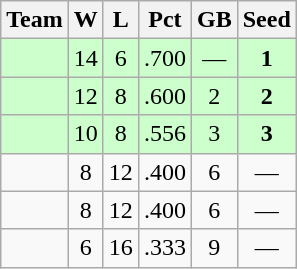<table class=wikitable>
<tr>
<th>Team</th>
<th>W</th>
<th>L</th>
<th>Pct</th>
<th>GB</th>
<th>Seed</th>
</tr>
<tr bgcolor=ccffcc align=center>
<td></td>
<td>14</td>
<td>6</td>
<td>.700</td>
<td>—</td>
<td><strong>1</strong></td>
</tr>
<tr bgcolor=ccffcc align=center>
<td></td>
<td>12</td>
<td>8</td>
<td>.600</td>
<td>2</td>
<td><strong>2</strong></td>
</tr>
<tr bgcolor=ccffcc align=center>
<td></td>
<td>10</td>
<td>8</td>
<td>.556</td>
<td>3</td>
<td><strong>3</strong></td>
</tr>
<tr align=center>
<td></td>
<td>8</td>
<td>12</td>
<td>.400</td>
<td>6</td>
<td>—</td>
</tr>
<tr align=center>
<td></td>
<td>8</td>
<td>12</td>
<td>.400</td>
<td>6</td>
<td>—</td>
</tr>
<tr align=center>
<td></td>
<td>6</td>
<td>16</td>
<td>.333</td>
<td>9</td>
<td>—</td>
</tr>
</table>
